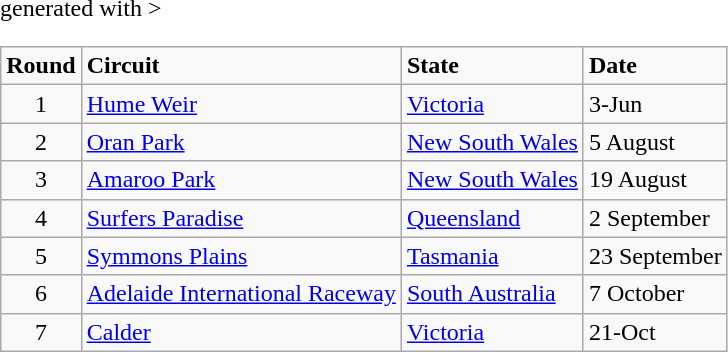<table class="wikitable" <hiddentext>generated with >
<tr style="font-weight:bold">
<td>Round</td>
<td>Circuit</td>
<td>State</td>
<td>Date</td>
</tr>
<tr>
<td height="13" align="center">1</td>
<td><a href='#'>Hume Weir</a></td>
<td><a href='#'>Victoria</a></td>
<td>3-Jun</td>
</tr>
<tr>
<td height="13" align="center">2</td>
<td><a href='#'>Oran Park</a></td>
<td><a href='#'>New South Wales</a></td>
<td>5 August</td>
</tr>
<tr>
<td height="13" align="center">3</td>
<td><a href='#'>Amaroo Park</a></td>
<td><a href='#'>New South Wales</a></td>
<td>19 August</td>
</tr>
<tr>
<td height="13" align="center">4</td>
<td><a href='#'>Surfers Paradise</a></td>
<td><a href='#'>Queensland</a></td>
<td>2 September</td>
</tr>
<tr>
<td height="13" align="center">5</td>
<td><a href='#'>Symmons Plains</a></td>
<td><a href='#'>Tasmania</a></td>
<td>23 September</td>
</tr>
<tr>
<td height="13" align="center">6</td>
<td><a href='#'>Adelaide International Raceway</a></td>
<td><a href='#'>South Australia</a></td>
<td>7 October</td>
</tr>
<tr>
<td height="13" align="center">7</td>
<td><a href='#'>Calder</a></td>
<td><a href='#'>Victoria</a></td>
<td>21-Oct</td>
</tr>
</table>
